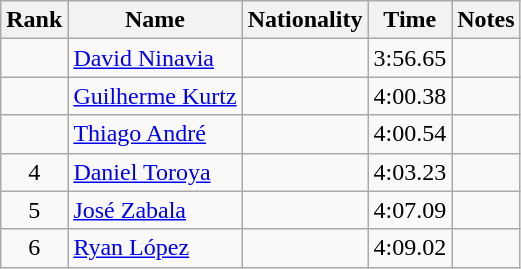<table class="wikitable sortable" style="text-align:center">
<tr>
<th>Rank</th>
<th>Name</th>
<th>Nationality</th>
<th>Time</th>
<th>Notes</th>
</tr>
<tr>
<td></td>
<td align=left><a href='#'>David Ninavia</a></td>
<td align=left></td>
<td>3:56.65</td>
<td></td>
</tr>
<tr>
<td></td>
<td align=left><a href='#'>Guilherme Kurtz</a></td>
<td align=left></td>
<td>4:00.38</td>
<td></td>
</tr>
<tr>
<td></td>
<td align=left><a href='#'>Thiago André</a></td>
<td align=left></td>
<td>4:00.54</td>
<td></td>
</tr>
<tr>
<td>4</td>
<td align=left><a href='#'>Daniel Toroya</a></td>
<td align=left></td>
<td>4:03.23</td>
<td></td>
</tr>
<tr>
<td>5</td>
<td align=left><a href='#'>José Zabala</a></td>
<td align=left></td>
<td>4:07.09</td>
<td></td>
</tr>
<tr>
<td>6</td>
<td align=left><a href='#'>Ryan López</a></td>
<td align=left></td>
<td>4:09.02</td>
<td></td>
</tr>
</table>
